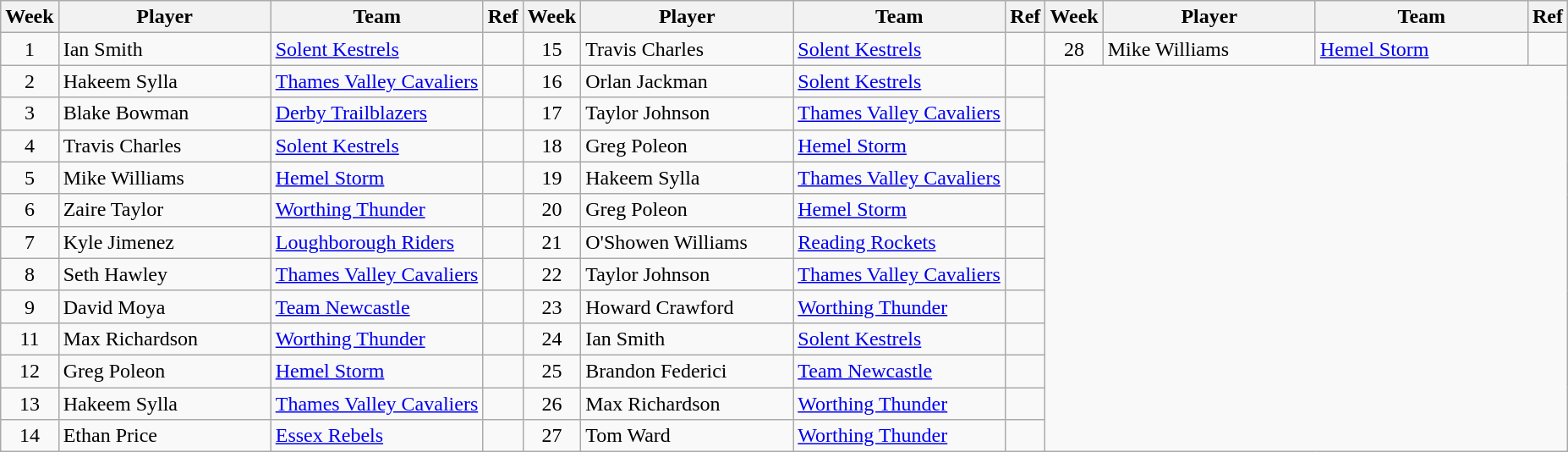<table class="wikitable" style="font-size:100%">
<tr>
<th>Week</th>
<th scope="col" style="width: 160px;">Player</th>
<th scope="col" style="width: 160px;">Team</th>
<th>Ref</th>
<th>Week</th>
<th scope="col" style="width: 160px;">Player</th>
<th scope="col" style="width: 160px;">Team</th>
<th>Ref</th>
<th>Week</th>
<th scope="col" style="width: 160px;">Player</th>
<th scope="col" style="width: 160px;">Team</th>
<th>Ref</th>
</tr>
<tr>
<td style="text-align:center">1</td>
<td> Ian Smith</td>
<td><a href='#'>Solent Kestrels</a></td>
<td></td>
<td style="text-align:center">15</td>
<td> Travis Charles</td>
<td><a href='#'>Solent Kestrels</a></td>
<td></td>
<td style="text-align:center">28</td>
<td> Mike Williams</td>
<td><a href='#'>Hemel Storm</a></td>
<td></td>
</tr>
<tr>
<td style="text-align:center">2</td>
<td> Hakeem Sylla</td>
<td><a href='#'>Thames Valley Cavaliers</a></td>
<td></td>
<td style="text-align:center">16</td>
<td> Orlan Jackman</td>
<td><a href='#'>Solent Kestrels</a></td>
<td></td>
</tr>
<tr>
<td style="text-align:center">3</td>
<td> Blake Bowman</td>
<td><a href='#'>Derby Trailblazers</a></td>
<td></td>
<td style="text-align:center">17</td>
<td> Taylor Johnson</td>
<td><a href='#'>Thames Valley Cavaliers</a></td>
<td></td>
</tr>
<tr>
<td style="text-align:center">4</td>
<td> Travis Charles</td>
<td><a href='#'>Solent Kestrels</a></td>
<td></td>
<td style="text-align:center">18</td>
<td> Greg Poleon</td>
<td><a href='#'>Hemel Storm</a></td>
<td></td>
</tr>
<tr>
<td style="text-align:center">5</td>
<td> Mike Williams</td>
<td><a href='#'>Hemel Storm</a></td>
<td></td>
<td style="text-align:center">19</td>
<td> Hakeem Sylla</td>
<td><a href='#'>Thames Valley Cavaliers</a></td>
<td></td>
</tr>
<tr>
<td style="text-align:center">6</td>
<td> Zaire Taylor</td>
<td><a href='#'>Worthing Thunder</a></td>
<td></td>
<td style="text-align:center">20</td>
<td> Greg Poleon</td>
<td><a href='#'>Hemel Storm</a></td>
<td></td>
</tr>
<tr>
<td style="text-align:center">7</td>
<td> Kyle Jimenez</td>
<td><a href='#'>Loughborough Riders</a></td>
<td></td>
<td style="text-align:center">21</td>
<td> O'Showen Williams</td>
<td><a href='#'>Reading Rockets</a></td>
<td></td>
</tr>
<tr>
<td style="text-align:center">8</td>
<td> Seth Hawley</td>
<td><a href='#'>Thames Valley Cavaliers</a></td>
<td></td>
<td style="text-align:center">22</td>
<td> Taylor Johnson</td>
<td><a href='#'>Thames Valley Cavaliers</a></td>
<td></td>
</tr>
<tr>
<td style="text-align:center">9</td>
<td> David Moya</td>
<td><a href='#'>Team Newcastle</a></td>
<td></td>
<td style="text-align:center">23</td>
<td> Howard Crawford</td>
<td><a href='#'>Worthing Thunder</a></td>
<td></td>
</tr>
<tr>
<td style="text-align:center">11</td>
<td> Max Richardson</td>
<td><a href='#'>Worthing Thunder</a></td>
<td></td>
<td style="text-align:center">24</td>
<td> Ian Smith</td>
<td><a href='#'>Solent Kestrels</a></td>
<td></td>
</tr>
<tr>
<td style="text-align:center">12</td>
<td> Greg Poleon</td>
<td><a href='#'>Hemel Storm</a></td>
<td></td>
<td style="text-align:center">25</td>
<td> Brandon Federici</td>
<td><a href='#'>Team Newcastle</a></td>
<td></td>
</tr>
<tr>
<td style="text-align:center">13</td>
<td> Hakeem Sylla</td>
<td><a href='#'>Thames Valley Cavaliers</a></td>
<td></td>
<td style="text-align:center">26</td>
<td> Max Richardson</td>
<td><a href='#'>Worthing Thunder</a></td>
<td></td>
</tr>
<tr>
<td style="text-align:center">14</td>
<td> Ethan Price</td>
<td><a href='#'>Essex Rebels</a></td>
<td></td>
<td style="text-align:center">27</td>
<td> Tom Ward</td>
<td><a href='#'>Worthing Thunder</a></td>
<td></td>
</tr>
</table>
